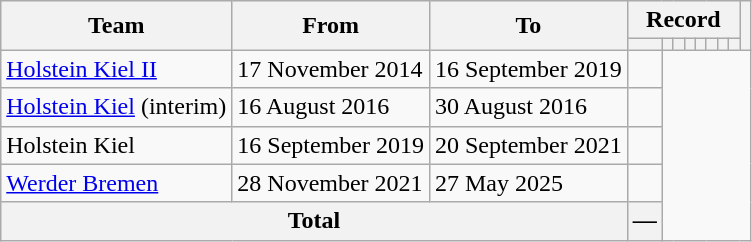<table class="wikitable" style="text-align: center">
<tr>
<th rowspan="2">Team</th>
<th rowspan="2">From</th>
<th rowspan="2">To</th>
<th colspan="8">Record</th>
<th rowspan=2></th>
</tr>
<tr>
<th></th>
<th></th>
<th></th>
<th></th>
<th></th>
<th></th>
<th></th>
<th></th>
</tr>
<tr>
<td align=left><a href='#'>Holstein Kiel II</a></td>
<td align=left>17 November 2014</td>
<td align=left>16 September 2019<br></td>
<td></td>
</tr>
<tr>
<td align=left><a href='#'>Holstein Kiel</a> (interim)</td>
<td align=left>16 August 2016</td>
<td align=left>30 August 2016<br></td>
<td></td>
</tr>
<tr>
<td align=left>Holstein Kiel</td>
<td align=left>16 September 2019</td>
<td align=left>20 September 2021<br></td>
<td></td>
</tr>
<tr>
<td align=left><a href='#'>Werder Bremen</a></td>
<td align=left>28 November 2021</td>
<td align=left>27 May 2025<br></td>
<td></td>
</tr>
<tr>
<th colspan="3">Total<br></th>
<th>—</th>
</tr>
</table>
